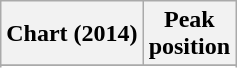<table class="wikitable sortable">
<tr>
<th>Chart (2014)</th>
<th>Peak<br>position</th>
</tr>
<tr>
</tr>
<tr>
</tr>
<tr>
</tr>
</table>
